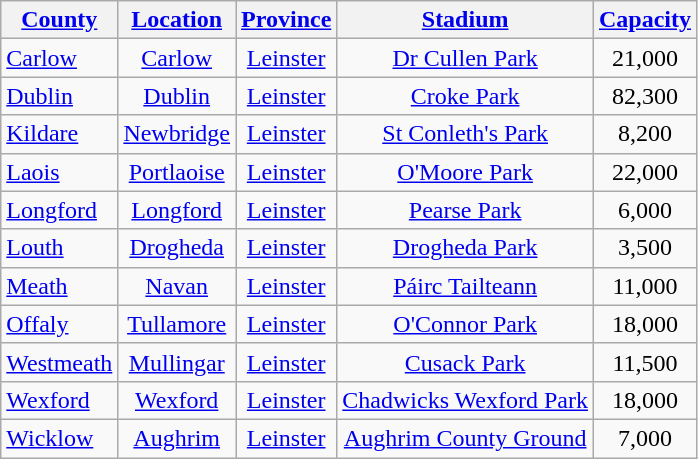<table class="wikitable sortable" style="text-align:center">
<tr>
<th><a href='#'>County</a></th>
<th><a href='#'>Location</a></th>
<th><a href='#'>Province</a></th>
<th><a href='#'>Stadium</a></th>
<th><a href='#'>Capacity</a></th>
</tr>
<tr>
<td style="text-align:left"> <a href='#'>Carlow</a></td>
<td><a href='#'>Carlow</a></td>
<td><a href='#'>Leinster</a></td>
<td><a href='#'>Dr Cullen Park</a></td>
<td>21,000</td>
</tr>
<tr>
<td style="text-align:left"> <a href='#'>Dublin</a></td>
<td><a href='#'>Dublin</a></td>
<td><a href='#'>Leinster</a></td>
<td><a href='#'>Croke Park</a></td>
<td>82,300</td>
</tr>
<tr>
<td style="text-align:left"> <a href='#'>Kildare</a></td>
<td><a href='#'>Newbridge</a></td>
<td><a href='#'>Leinster</a></td>
<td><a href='#'>St Conleth's Park</a></td>
<td>8,200</td>
</tr>
<tr>
<td style="text-align:left"> <a href='#'>Laois</a></td>
<td><a href='#'>Portlaoise</a></td>
<td><a href='#'>Leinster</a></td>
<td><a href='#'>O'Moore Park</a></td>
<td>22,000</td>
</tr>
<tr>
<td style="text-align:left"> <a href='#'>Longford</a></td>
<td><a href='#'>Longford</a></td>
<td><a href='#'>Leinster</a></td>
<td><a href='#'>Pearse Park</a></td>
<td>6,000</td>
</tr>
<tr>
<td style="text-align:left"> <a href='#'>Louth</a></td>
<td><a href='#'>Drogheda</a></td>
<td><a href='#'>Leinster</a></td>
<td><a href='#'>Drogheda Park</a></td>
<td>3,500</td>
</tr>
<tr>
<td style="text-align:left"> <a href='#'>Meath</a></td>
<td><a href='#'>Navan</a></td>
<td><a href='#'>Leinster</a></td>
<td><a href='#'>Páirc Tailteann</a></td>
<td>11,000</td>
</tr>
<tr>
<td style="text-align:left"> <a href='#'>Offaly</a></td>
<td><a href='#'>Tullamore</a></td>
<td><a href='#'>Leinster</a></td>
<td><a href='#'>O'Connor Park</a></td>
<td>18,000</td>
</tr>
<tr>
<td style="text-align:left"> <a href='#'>Westmeath</a></td>
<td><a href='#'>Mullingar</a></td>
<td><a href='#'>Leinster</a></td>
<td><a href='#'>Cusack Park</a></td>
<td>11,500</td>
</tr>
<tr>
<td style="text-align:left"> <a href='#'>Wexford</a></td>
<td><a href='#'>Wexford</a></td>
<td><a href='#'>Leinster</a></td>
<td><a href='#'>Chadwicks Wexford Park</a></td>
<td>18,000</td>
</tr>
<tr>
<td style="text-align:left"> <a href='#'>Wicklow</a></td>
<td><a href='#'>Aughrim</a></td>
<td><a href='#'>Leinster</a></td>
<td><a href='#'>Aughrim County Ground</a></td>
<td>7,000</td>
</tr>
</table>
